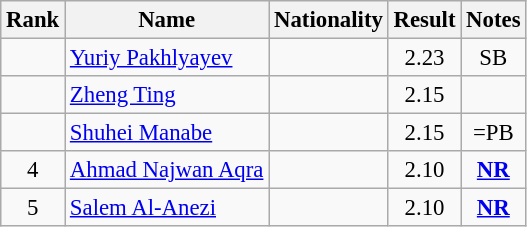<table class="wikitable sortable" style="text-align:center;font-size:95%">
<tr>
<th>Rank</th>
<th>Name</th>
<th>Nationality</th>
<th>Result</th>
<th>Notes</th>
</tr>
<tr>
<td></td>
<td style="text-align:left;"><a href='#'>Yuriy Pakhlyayev</a></td>
<td style="text-align:left;"></td>
<td>2.23</td>
<td>SB</td>
</tr>
<tr>
<td></td>
<td style="text-align:left;"><a href='#'>Zheng Ting</a></td>
<td style="text-align:left;"></td>
<td>2.15</td>
<td></td>
</tr>
<tr>
<td></td>
<td style="text-align:left;"><a href='#'>Shuhei Manabe</a></td>
<td style="text-align:left;"></td>
<td>2.15</td>
<td>=PB</td>
</tr>
<tr>
<td>4</td>
<td style="text-align:left;"><a href='#'>Ahmad Najwan Aqra</a></td>
<td style="text-align:left;"></td>
<td>2.10</td>
<td><strong><a href='#'>NR</a></strong></td>
</tr>
<tr>
<td>5</td>
<td style="text-align:left;"><a href='#'>Salem Al-Anezi</a></td>
<td style="text-align:left;"></td>
<td>2.10</td>
<td><strong><a href='#'>NR</a></strong></td>
</tr>
</table>
